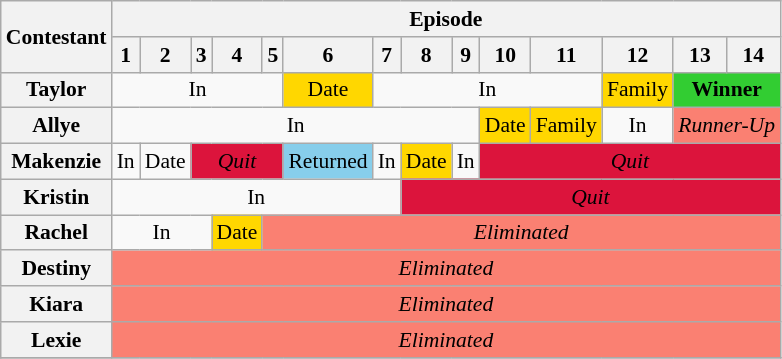<table class="wikitable" style="text-align:center; font-size:90%;">
<tr>
<th rowspan="2">Contestant</th>
<th colspan="14">Episode</th>
</tr>
<tr>
<th>1</th>
<th>2</th>
<th>3</th>
<th>4</th>
<th>5</th>
<th>6</th>
<th>7</th>
<th>8</th>
<th>9</th>
<th>10</th>
<th>11</th>
<th>12</th>
<th>13</th>
<th>14</th>
</tr>
<tr>
<th>Taylor</th>
<td colspan="5">In</td>
<td style="background:gold;">Date</td>
<td colspan="5">In</td>
<td style="background:gold;">Family</td>
<td colspan="2" bgcolor="limegreen"><strong>Winner</strong></td>
</tr>
<tr>
<th>Allye</th>
<td colspan="9">In</td>
<td style="background:gold;">Date</td>
<td style="background:gold;">Family</td>
<td>In</td>
<td colspan="2" bgcolor="salmon"><em>Runner-Up</em></td>
</tr>
<tr>
<th>Makenzie</th>
<td>In</td>
<td>Date</td>
<td style="background:crimson;" colspan="3"><span><em>Quit</em></span></td>
<td bgcolor="skyblue">Returned</td>
<td>In</td>
<td style="background:gold;">Date</td>
<td>In</td>
<td style="background:crimson;" colspan="5"><span><em>Quit</em></span></td>
</tr>
<tr>
<th>Kristin</th>
<td colspan="7">In</td>
<td style="background:crimson;" colspan="7"><span><em>Quit</em></span></td>
</tr>
<tr>
<th>Rachel</th>
<td colspan="3">In</td>
<td style="background:gold;">Date</td>
<td style="background:salmon;" colspan="10"><em>Eliminated</em></td>
</tr>
<tr>
<th>Destiny</th>
<td style="background:salmon;" colspan="14"><em>Eliminated</em></td>
</tr>
<tr>
<th>Kiara</th>
<td style="background:salmon;" colspan="14"><em>Eliminated</em></td>
</tr>
<tr>
<th>Lexie</th>
<td style="background:salmon;" colspan="14"><em>Eliminated</em></td>
</tr>
<tr>
</tr>
</table>
